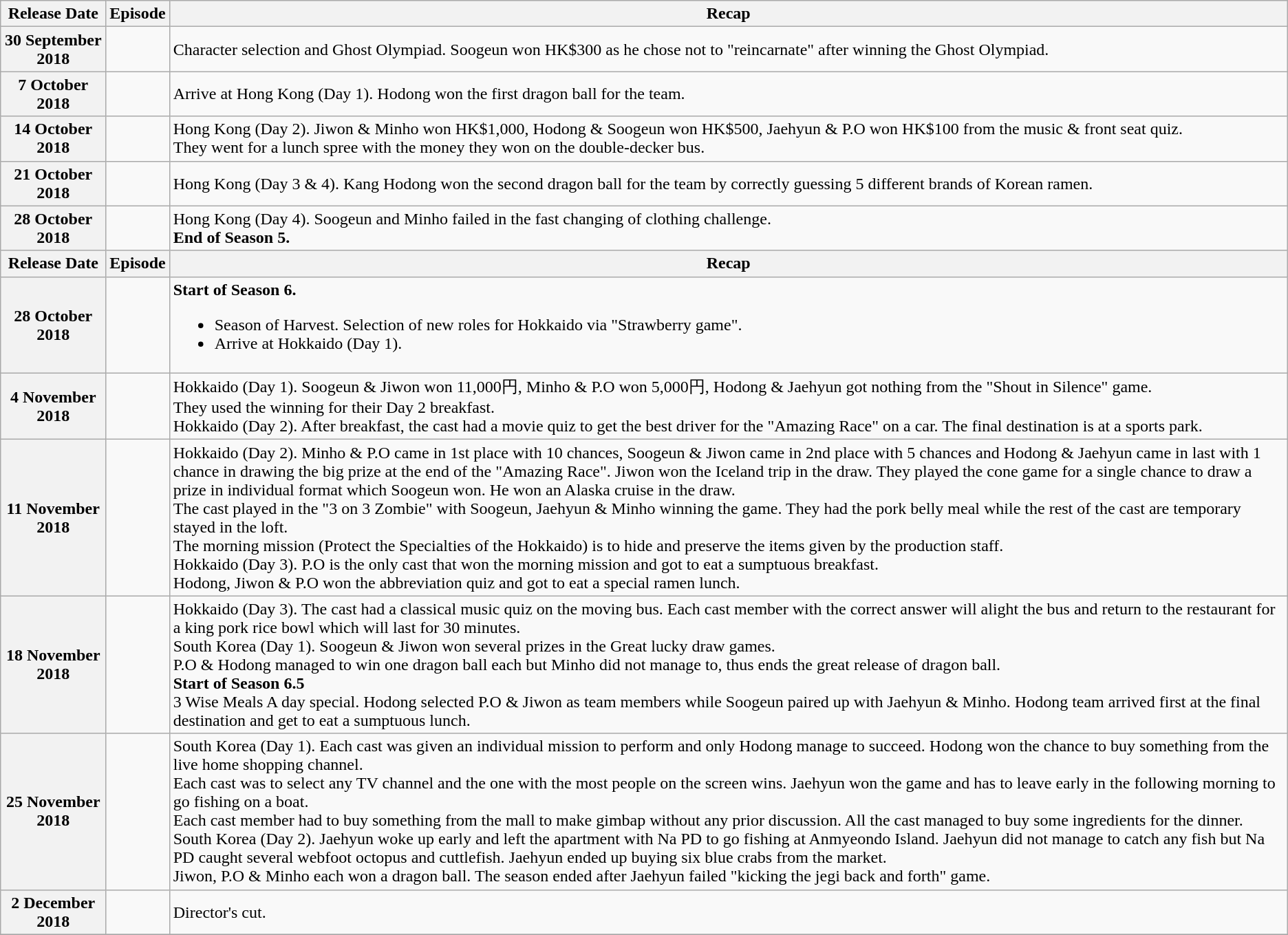<table class=wikitable mw-collapsible>
<tr>
<th>Release Date</th>
<th>Episode</th>
<th>Recap</th>
</tr>
<tr>
<th>30 September 2018</th>
<td></td>
<td>Character selection and Ghost Olympiad. Soogeun won HK$300 as he chose not to "reincarnate" after winning the Ghost Olympiad.</td>
</tr>
<tr>
<th>7 October 2018</th>
<td></td>
<td>Arrive at Hong Kong (Day 1). Hodong won the first dragon ball for the team.</td>
</tr>
<tr>
<th>14 October 2018</th>
<td></td>
<td>Hong Kong (Day 2). Jiwon & Minho won HK$1,000, Hodong & Soogeun won HK$500, Jaehyun & P.O won HK$100 from the music & front seat quiz.<br>They went for a lunch spree with the money they won on the double-decker bus.</td>
</tr>
<tr>
<th>21 October 2018</th>
<td></td>
<td>Hong Kong (Day 3 & 4). Kang Hodong won the second dragon ball for the team by correctly guessing 5 different brands of Korean ramen.</td>
</tr>
<tr>
<th>28 October 2018</th>
<td></td>
<td>Hong Kong (Day 4). Soogeun and Minho failed in the fast changing of clothing challenge.<br><strong>End of Season 5.</strong></td>
</tr>
<tr>
<th>Release Date</th>
<th>Episode</th>
<th>Recap</th>
</tr>
<tr>
<th>28 October 2018</th>
<td></td>
<td><strong>Start of Season 6.</strong><br><ul><li>Season of Harvest. Selection of new roles for Hokkaido via "Strawberry game".</li><li>Arrive at Hokkaido (Day 1).</li></ul></td>
</tr>
<tr>
<th>4 November 2018</th>
<td></td>
<td>Hokkaido (Day 1). Soogeun & Jiwon won 11,000円, Minho & P.O won 5,000円, Hodong & Jaehyun got nothing from the "Shout in Silence" game.<br> They used the winning for their Day 2 breakfast.<br>Hokkaido (Day 2). After breakfast, the cast had a movie quiz to get the best driver for the "Amazing Race" on a car. The final destination is at a sports park.</td>
</tr>
<tr>
<th>11 November 2018</th>
<td></td>
<td>Hokkaido (Day 2). Minho & P.O came in 1st place with 10 chances, Soogeun & Jiwon came in 2nd place with 5 chances and Hodong & Jaehyun came in last with 1 chance in drawing the big prize at the end of the "Amazing Race". Jiwon won the Iceland trip in the draw. They played the cone game for a single chance to draw a prize in individual format which Soogeun won. He won an Alaska cruise in the draw.<br>The cast played in the "3 on 3 Zombie" with Soogeun, Jaehyun & Minho winning the game. They had the pork belly meal while the rest of the cast are temporary stayed in the loft.<br>The morning mission (Protect the Specialties of the Hokkaido) is to hide and preserve the items given by the production staff.<br>Hokkaido (Day 3). P.O is the only cast that won the morning mission and got to eat a sumptuous breakfast.<br>Hodong, Jiwon & P.O won the abbreviation quiz and got to eat a special ramen lunch.</td>
</tr>
<tr>
<th>18 November 2018</th>
<td></td>
<td>Hokkaido (Day 3). The cast had a classical music quiz on the moving bus. Each cast member with the correct answer will alight the bus and return to the restaurant for a king pork rice bowl which will last for 30 minutes.<br>South Korea (Day 1). Soogeun & Jiwon won several prizes in the Great lucky draw games.<br><Release of Dragon Ball> P.O & Hodong managed to win one dragon ball each but Minho did not manage to, thus ends the great release of dragon ball.<br><strong>Start of Season 6.5</strong><br>3 Wise Meals A day special. Hodong selected P.O & Jiwon as team members while Soogeun paired up with Jaehyun & Minho. Hodong team arrived first at the final destination and get to eat a sumptuous lunch.</td>
</tr>
<tr>
<th>25 November 2018</th>
<td></td>
<td>South Korea (Day 1). <Individual Mission> Each cast was given an individual mission to perform and only Hodong manage to succeed. Hodong won the chance to buy something from the live home shopping channel.<br><Individual Game> Each cast was to select any TV channel and the one with the most people on the screen wins. Jaehyun won the game and has to leave early in the following morning to go fishing on a boat.<br><Team Mission> Each cast member had to buy something from the mall to make gimbap without any prior discussion. All the cast managed to buy some ingredients for the dinner.<br>South Korea (Day 2). Jaehyun woke up early and left the apartment with Na PD to go fishing at Anmyeondo Island. Jaehyun did not manage to catch any fish but Na PD caught several webfoot octopus and cuttlefish. Jaehyun ended up buying six blue crabs from the market.<br><Final Great Release of Dragon Ball> Jiwon, P.O & Minho each won a dragon ball. The season ended after Jaehyun failed "kicking the jegi back and forth" game.</td>
</tr>
<tr>
<th>2 December 2018</th>
<td></td>
<td>Director's cut.</td>
</tr>
<tr>
</tr>
</table>
